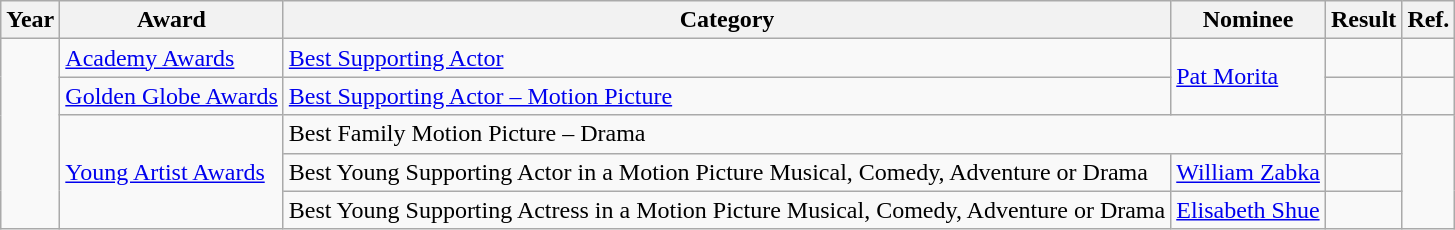<table class="wikitable sortable">
<tr>
<th>Year</th>
<th>Award</th>
<th>Category</th>
<th>Nominee</th>
<th>Result</th>
<th>Ref.</th>
</tr>
<tr>
<td rowspan="5"></td>
<td><a href='#'>Academy Awards</a></td>
<td><a href='#'>Best Supporting Actor</a></td>
<td rowspan="2"><a href='#'>Pat Morita</a></td>
<td></td>
<td align="center"></td>
</tr>
<tr>
<td><a href='#'>Golden Globe Awards</a></td>
<td><a href='#'>Best Supporting Actor – Motion Picture</a></td>
<td></td>
<td align="center"></td>
</tr>
<tr>
<td rowspan="3"><a href='#'>Young Artist Awards</a></td>
<td colspan="2">Best Family Motion Picture – Drama</td>
<td></td>
<td align="center" rowspan="3"></td>
</tr>
<tr>
<td>Best Young Supporting Actor in a Motion Picture Musical, Comedy, Adventure or Drama</td>
<td><a href='#'>William Zabka</a></td>
<td></td>
</tr>
<tr>
<td>Best Young Supporting Actress in a Motion Picture Musical, Comedy, Adventure or Drama</td>
<td><a href='#'>Elisabeth Shue</a></td>
<td></td>
</tr>
</table>
